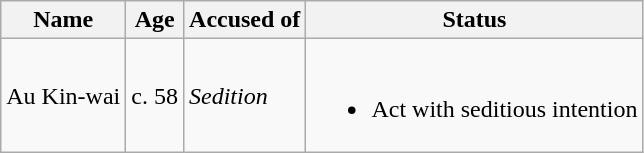<table class="wikitable">
<tr>
<th>Name</th>
<th>Age</th>
<th>Accused of</th>
<th>Status</th>
</tr>
<tr>
<td>Au Kin-wai</td>
<td>c. 58</td>
<td><em>Sedition</em></td>
<td><br><ul><li>Act with seditious intention</li></ul></td>
</tr>
</table>
